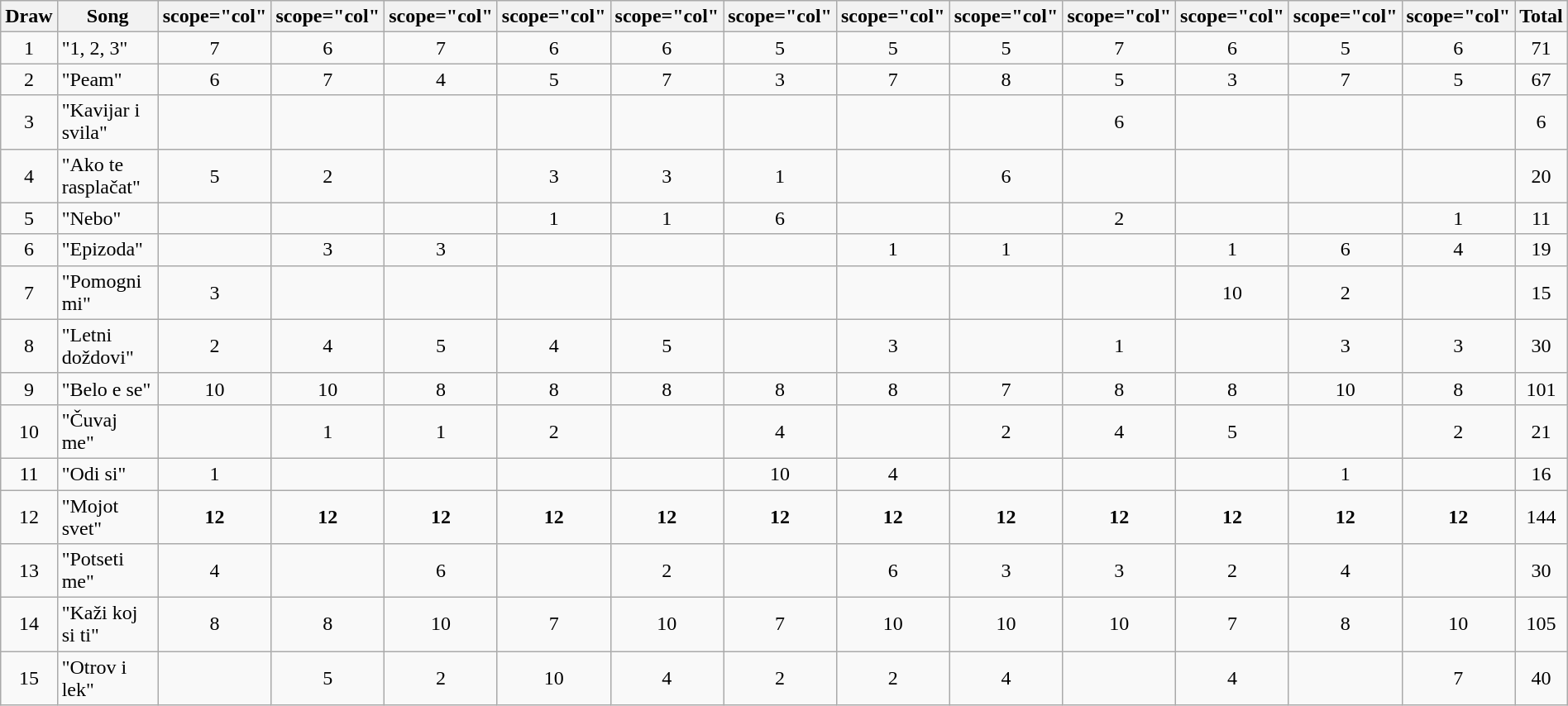<table class="wikitable mw-collapsible collapsible" style="margin: 1em auto 1em auto; text-align:center;">
<tr>
<th>Draw</th>
<th>Song</th>
<th>scope="col" </th>
<th>scope="col" </th>
<th>scope="col" </th>
<th>scope="col" </th>
<th>scope="col" </th>
<th>scope="col" </th>
<th>scope="col" </th>
<th>scope="col" </th>
<th>scope="col" </th>
<th>scope="col" </th>
<th>scope="col" </th>
<th>scope="col" </th>
<th>Total</th>
</tr>
<tr>
<td>1</td>
<td align="left">"1, 2, 3"</td>
<td>7</td>
<td>6</td>
<td>7</td>
<td>6</td>
<td>6</td>
<td>5</td>
<td>5</td>
<td>5</td>
<td>7</td>
<td>6</td>
<td>5</td>
<td>6</td>
<td>71</td>
</tr>
<tr>
<td>2</td>
<td align="left">"Peam"</td>
<td>6</td>
<td>7</td>
<td>4</td>
<td>5</td>
<td>7</td>
<td>3</td>
<td>7</td>
<td>8</td>
<td>5</td>
<td>3</td>
<td>7</td>
<td>5</td>
<td>67</td>
</tr>
<tr>
<td>3</td>
<td align="left">"Kavijar i svila"</td>
<td></td>
<td></td>
<td></td>
<td></td>
<td></td>
<td></td>
<td></td>
<td></td>
<td>6</td>
<td></td>
<td></td>
<td></td>
<td>6</td>
</tr>
<tr>
<td>4</td>
<td align="left">"Ako te rasplačat"</td>
<td>5</td>
<td>2</td>
<td></td>
<td>3</td>
<td>3</td>
<td>1</td>
<td></td>
<td>6</td>
<td></td>
<td></td>
<td></td>
<td></td>
<td>20</td>
</tr>
<tr>
<td>5</td>
<td align="left">"Nebo"</td>
<td></td>
<td></td>
<td></td>
<td>1</td>
<td>1</td>
<td>6</td>
<td></td>
<td></td>
<td>2</td>
<td></td>
<td></td>
<td>1</td>
<td>11</td>
</tr>
<tr>
<td>6</td>
<td align="left">"Epizoda"</td>
<td></td>
<td>3</td>
<td>3</td>
<td></td>
<td></td>
<td></td>
<td>1</td>
<td>1</td>
<td></td>
<td>1</td>
<td>6</td>
<td>4</td>
<td>19</td>
</tr>
<tr>
<td>7</td>
<td align="left">"Pomogni mi"</td>
<td>3</td>
<td></td>
<td></td>
<td></td>
<td></td>
<td></td>
<td></td>
<td></td>
<td></td>
<td>10</td>
<td>2</td>
<td></td>
<td>15</td>
</tr>
<tr>
<td>8</td>
<td align="left">"Letni doždovi"</td>
<td>2</td>
<td>4</td>
<td>5</td>
<td>4</td>
<td>5</td>
<td></td>
<td>3</td>
<td></td>
<td>1</td>
<td></td>
<td>3</td>
<td>3</td>
<td>30</td>
</tr>
<tr>
<td>9</td>
<td align="left">"Belo e se"</td>
<td>10</td>
<td>10</td>
<td>8</td>
<td>8</td>
<td>8</td>
<td>8</td>
<td>8</td>
<td>7</td>
<td>8</td>
<td>8</td>
<td>10</td>
<td>8</td>
<td>101</td>
</tr>
<tr>
<td>10</td>
<td align="left">"Čuvaj me"</td>
<td></td>
<td>1</td>
<td>1</td>
<td>2</td>
<td></td>
<td>4</td>
<td></td>
<td>2</td>
<td>4</td>
<td>5</td>
<td></td>
<td>2</td>
<td>21</td>
</tr>
<tr>
<td>11</td>
<td align="left">"Odi si"</td>
<td>1</td>
<td></td>
<td></td>
<td></td>
<td></td>
<td>10</td>
<td>4</td>
<td></td>
<td></td>
<td></td>
<td>1</td>
<td></td>
<td>16</td>
</tr>
<tr>
<td>12</td>
<td align="left">"Mojot svet"</td>
<td><strong>12</strong></td>
<td><strong>12</strong></td>
<td><strong>12</strong></td>
<td><strong>12</strong></td>
<td><strong>12</strong></td>
<td><strong>12</strong></td>
<td><strong>12</strong></td>
<td><strong>12</strong></td>
<td><strong>12</strong></td>
<td><strong>12</strong></td>
<td><strong>12</strong></td>
<td><strong>12</strong></td>
<td>144</td>
</tr>
<tr>
<td>13</td>
<td align="left">"Potseti me"</td>
<td>4</td>
<td></td>
<td>6</td>
<td></td>
<td>2</td>
<td></td>
<td>6</td>
<td>3</td>
<td>3</td>
<td>2</td>
<td>4</td>
<td></td>
<td>30</td>
</tr>
<tr>
<td>14</td>
<td align="left">"Kaži koj si ti"</td>
<td>8</td>
<td>8</td>
<td>10</td>
<td>7</td>
<td>10</td>
<td>7</td>
<td>10</td>
<td>10</td>
<td>10</td>
<td>7</td>
<td>8</td>
<td>10</td>
<td>105</td>
</tr>
<tr>
<td>15</td>
<td align="left">"Otrov i lek"</td>
<td></td>
<td>5</td>
<td>2</td>
<td>10</td>
<td>4</td>
<td>2</td>
<td>2</td>
<td>4</td>
<td></td>
<td>4</td>
<td></td>
<td>7</td>
<td>40</td>
</tr>
</table>
